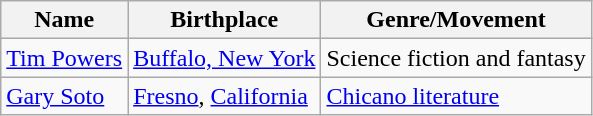<table class="wikitable">
<tr>
<th>Name</th>
<th>Birthplace</th>
<th>Genre/Movement</th>
</tr>
<tr>
<td><a href='#'>Tim Powers</a></td>
<td><a href='#'>Buffalo, New York</a></td>
<td>Science fiction and fantasy</td>
</tr>
<tr>
<td><a href='#'>Gary Soto</a></td>
<td><a href='#'>Fresno</a>, <a href='#'>California</a></td>
<td><a href='#'>Chicano literature</a></td>
</tr>
</table>
